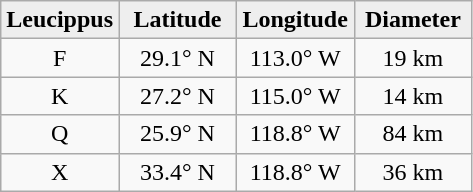<table class="wikitable">
<tr>
<th width="25%" style="background:#eeeeee;">Leucippus</th>
<th width="25%" style="background:#eeeeee;">Latitude</th>
<th width="25%" style="background:#eeeeee;">Longitude</th>
<th width="25%" style="background:#eeeeee;">Diameter</th>
</tr>
<tr>
<td align="center">F</td>
<td align="center">29.1° N</td>
<td align="center">113.0° W</td>
<td align="center">19 km</td>
</tr>
<tr>
<td align="center">K</td>
<td align="center">27.2° N</td>
<td align="center">115.0° W</td>
<td align="center">14 km</td>
</tr>
<tr>
<td align="center">Q</td>
<td align="center">25.9° N</td>
<td align="center">118.8° W</td>
<td align="center">84 km</td>
</tr>
<tr>
<td align="center">X</td>
<td align="center">33.4° N</td>
<td align="center">118.8° W</td>
<td align="center">36 km</td>
</tr>
</table>
